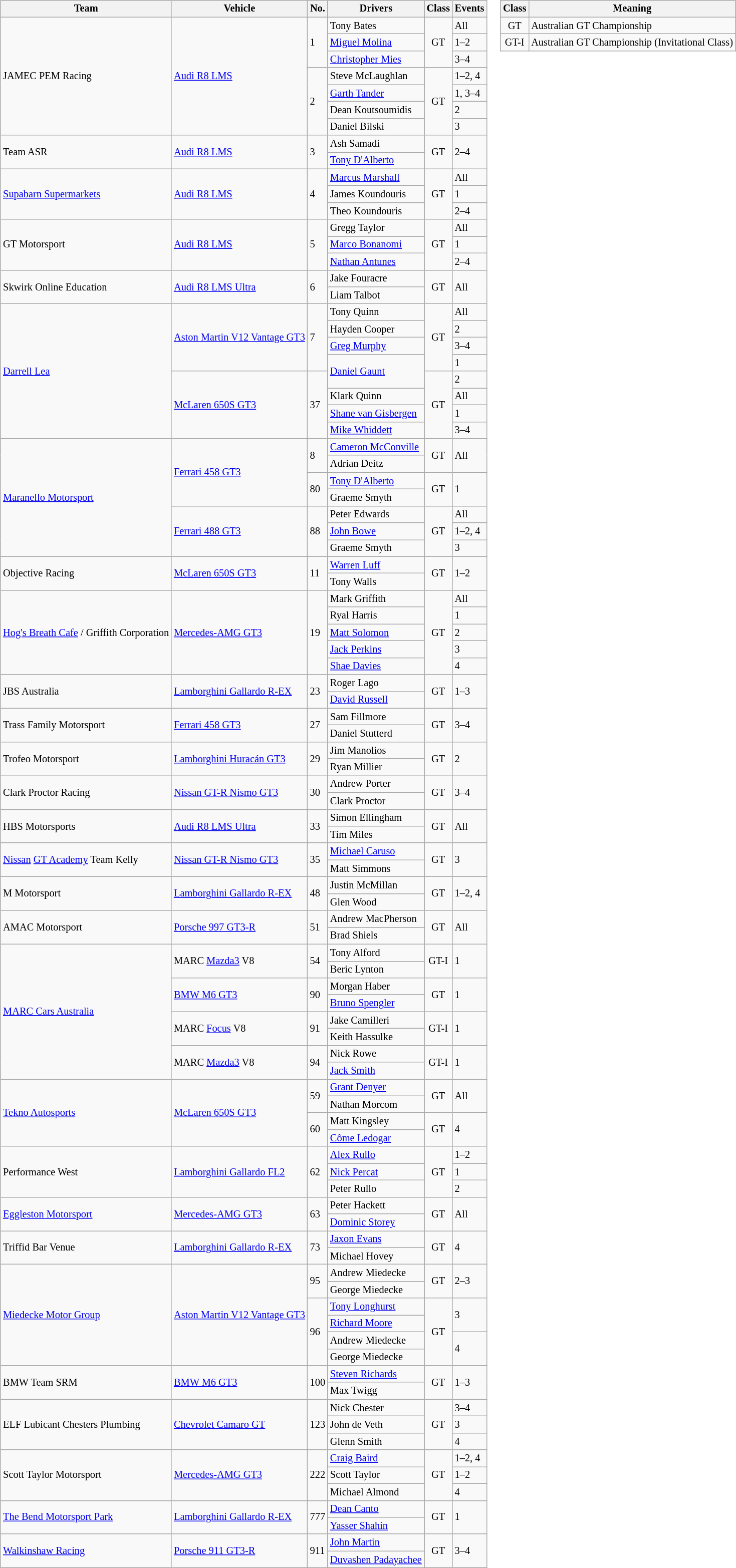<table>
<tr>
<td><br><table class="wikitable" style="font-size: 85%">
<tr>
<th>Team</th>
<th>Vehicle</th>
<th>No.</th>
<th>Drivers</th>
<th>Class</th>
<th>Events</th>
</tr>
<tr>
<td rowspan=7>JAMEC PEM Racing</td>
<td rowspan=7><a href='#'>Audi R8 LMS</a></td>
<td rowspan=3>1</td>
<td> Tony Bates</td>
<td rowspan=3 align=center>GT</td>
<td>All</td>
</tr>
<tr>
<td> <a href='#'>Miguel Molina</a></td>
<td>1–2</td>
</tr>
<tr>
<td> <a href='#'>Christopher Mies</a></td>
<td>3–4</td>
</tr>
<tr>
<td rowspan=4>2</td>
<td> Steve McLaughlan</td>
<td rowspan=4 align=center>GT</td>
<td>1–2, 4</td>
</tr>
<tr>
<td> <a href='#'>Garth Tander</a></td>
<td>1, 3–4</td>
</tr>
<tr>
<td> Dean Koutsoumidis</td>
<td>2</td>
</tr>
<tr>
<td> Daniel Bilski</td>
<td>3</td>
</tr>
<tr>
<td rowspan=2>Team ASR</td>
<td rowspan=2><a href='#'>Audi R8 LMS</a></td>
<td rowspan=2>3</td>
<td> Ash Samadi</td>
<td rowspan=2 align=center>GT</td>
<td rowspan=2>2–4</td>
</tr>
<tr>
<td> <a href='#'>Tony D'Alberto</a></td>
</tr>
<tr>
<td rowspan=3><a href='#'>Supabarn Supermarkets</a></td>
<td rowspan=3><a href='#'>Audi R8 LMS</a></td>
<td rowspan=3>4</td>
<td> <a href='#'>Marcus Marshall</a></td>
<td rowspan=3 align=center>GT</td>
<td>All</td>
</tr>
<tr>
<td> James Koundouris</td>
<td>1</td>
</tr>
<tr>
<td> Theo Koundouris</td>
<td>2–4</td>
</tr>
<tr>
<td rowspan=3>GT Motorsport</td>
<td rowspan=3><a href='#'>Audi R8 LMS</a></td>
<td rowspan=3>5</td>
<td> Gregg Taylor</td>
<td rowspan=3 align=center>GT</td>
<td>All</td>
</tr>
<tr>
<td> <a href='#'>Marco Bonanomi</a></td>
<td>1</td>
</tr>
<tr>
<td> <a href='#'>Nathan Antunes</a></td>
<td>2–4</td>
</tr>
<tr>
<td rowspan=2>Skwirk Online Education</td>
<td rowspan=2><a href='#'>Audi R8 LMS Ultra</a></td>
<td rowspan=2>6</td>
<td> Jake Fouracre</td>
<td rowspan=2 align=center>GT</td>
<td rowspan=2>All</td>
</tr>
<tr>
<td> Liam Talbot</td>
</tr>
<tr>
<td rowspan=8><a href='#'>Darrell Lea</a></td>
<td rowspan=4><a href='#'>Aston Martin V12 Vantage GT3</a></td>
<td rowspan=4>7</td>
<td> Tony Quinn</td>
<td rowspan=4 align=center>GT</td>
<td>All</td>
</tr>
<tr>
<td> Hayden Cooper</td>
<td>2</td>
</tr>
<tr>
<td> <a href='#'>Greg Murphy</a></td>
<td>3–4</td>
</tr>
<tr>
<td rowspan=2> <a href='#'>Daniel Gaunt</a></td>
<td>1</td>
</tr>
<tr>
<td rowspan=4><a href='#'>McLaren 650S GT3</a></td>
<td rowspan=4>37</td>
<td rowspan=4 align=center>GT</td>
<td>2</td>
</tr>
<tr>
<td> Klark Quinn</td>
<td>All</td>
</tr>
<tr>
<td> <a href='#'>Shane van Gisbergen</a></td>
<td>1</td>
</tr>
<tr>
<td> <a href='#'>Mike Whiddett</a></td>
<td>3–4</td>
</tr>
<tr>
<td rowspan=7><a href='#'>Maranello Motorsport</a></td>
<td rowspan=4><a href='#'>Ferrari 458 GT3</a></td>
<td rowspan=2>8</td>
<td> <a href='#'>Cameron McConville</a></td>
<td rowspan=2 align=center>GT</td>
<td rowspan=2>All</td>
</tr>
<tr>
<td> Adrian Deitz</td>
</tr>
<tr>
<td rowspan=2>80</td>
<td> <a href='#'>Tony D'Alberto</a></td>
<td rowspan=2 align=center>GT</td>
<td rowspan=2>1</td>
</tr>
<tr>
<td> Graeme Smyth</td>
</tr>
<tr>
<td rowspan=3><a href='#'>Ferrari 488 GT3</a></td>
<td rowspan=3>88</td>
<td> Peter Edwards</td>
<td rowspan=3 align=center>GT</td>
<td>All</td>
</tr>
<tr>
<td> <a href='#'>John Bowe</a></td>
<td>1–2, 4</td>
</tr>
<tr>
<td> Graeme Smyth</td>
<td>3</td>
</tr>
<tr>
<td rowspan=2>Objective Racing</td>
<td rowspan=2><a href='#'>McLaren 650S GT3</a></td>
<td rowspan=2>11</td>
<td> <a href='#'>Warren Luff</a></td>
<td rowspan=2 align=center>GT</td>
<td rowspan=2>1–2</td>
</tr>
<tr>
<td> Tony Walls</td>
</tr>
<tr>
<td rowspan=5><a href='#'>Hog's Breath Cafe</a> / Griffith Corporation</td>
<td rowspan=5><a href='#'>Mercedes-AMG GT3</a></td>
<td rowspan=5>19</td>
<td> Mark Griffith</td>
<td rowspan=5 align=center>GT</td>
<td>All</td>
</tr>
<tr>
<td> Ryal Harris</td>
<td>1</td>
</tr>
<tr>
<td> <a href='#'>Matt Solomon</a></td>
<td>2</td>
</tr>
<tr>
<td> <a href='#'>Jack Perkins</a></td>
<td>3</td>
</tr>
<tr>
<td> <a href='#'>Shae Davies</a></td>
<td>4</td>
</tr>
<tr>
<td rowspan=2>JBS Australia</td>
<td rowspan=2><a href='#'>Lamborghini Gallardo R-EX</a></td>
<td rowspan=2>23</td>
<td> Roger Lago</td>
<td rowspan=2 align=center>GT</td>
<td rowspan=2>1–3</td>
</tr>
<tr>
<td> <a href='#'>David Russell</a></td>
</tr>
<tr>
<td rowspan=2>Trass Family Motorsport</td>
<td rowspan=2><a href='#'>Ferrari 458 GT3</a></td>
<td rowspan=2>27</td>
<td> Sam Fillmore</td>
<td rowspan=2 align=center>GT</td>
<td rowspan=2>3–4</td>
</tr>
<tr>
<td> Daniel Stutterd</td>
</tr>
<tr>
<td rowspan=2>Trofeo Motorsport</td>
<td rowspan=2><a href='#'>Lamborghini Huracán GT3</a></td>
<td rowspan=2>29</td>
<td> Jim Manolios</td>
<td rowspan=2 align=center>GT</td>
<td rowspan=2>2</td>
</tr>
<tr>
<td> Ryan Millier</td>
</tr>
<tr>
<td rowspan=2>Clark Proctor Racing</td>
<td rowspan=2><a href='#'>Nissan GT-R Nismo GT3</a></td>
<td rowspan=2>30</td>
<td> Andrew Porter</td>
<td rowspan=2 align=center>GT</td>
<td rowspan=2>3–4</td>
</tr>
<tr>
<td> Clark Proctor</td>
</tr>
<tr>
<td rowspan=2>HBS Motorsports</td>
<td rowspan=2><a href='#'>Audi R8 LMS Ultra</a></td>
<td rowspan=2>33</td>
<td> Simon Ellingham</td>
<td rowspan=2 align=center>GT</td>
<td rowspan=2>All</td>
</tr>
<tr>
<td> Tim Miles</td>
</tr>
<tr>
<td rowspan=2><a href='#'>Nissan</a> <a href='#'>GT Academy</a> Team Kelly</td>
<td rowspan=2><a href='#'>Nissan GT-R Nismo GT3</a></td>
<td rowspan=2>35</td>
<td> <a href='#'>Michael Caruso</a></td>
<td rowspan=2 align=center>GT</td>
<td rowspan=2>3</td>
</tr>
<tr>
<td> Matt Simmons</td>
</tr>
<tr>
<td rowspan=2>M Motorsport</td>
<td rowspan=2><a href='#'>Lamborghini Gallardo R-EX</a></td>
<td rowspan=2>48</td>
<td> Justin McMillan</td>
<td rowspan=2 align=center>GT</td>
<td rowspan=2>1–2, 4</td>
</tr>
<tr>
<td> Glen Wood</td>
</tr>
<tr>
<td rowspan=2>AMAC Motorsport</td>
<td rowspan=2><a href='#'>Porsche 997 GT3-R</a></td>
<td rowspan=2>51</td>
<td> Andrew MacPherson</td>
<td rowspan=2 align=center>GT</td>
<td rowspan=2>All</td>
</tr>
<tr>
<td> Brad Shiels</td>
</tr>
<tr>
<td rowspan=8><a href='#'>MARC Cars Australia</a></td>
<td rowspan=2>MARC <a href='#'>Mazda3</a> V8</td>
<td rowspan=2>54</td>
<td> Tony Alford</td>
<td rowspan=2 align="center">GT-I</td>
<td rowspan=2>1</td>
</tr>
<tr>
<td> Beric Lynton</td>
</tr>
<tr>
<td rowspan=2><a href='#'>BMW M6 GT3</a></td>
<td rowspan=2>90</td>
<td> Morgan Haber</td>
<td rowspan=2 align="center">GT</td>
<td rowspan=2>1</td>
</tr>
<tr>
<td> <a href='#'>Bruno Spengler</a></td>
</tr>
<tr>
<td rowspan=2>MARC <a href='#'>Focus</a> V8</td>
<td rowspan=2>91</td>
<td> Jake Camilleri</td>
<td rowspan=2 align="center">GT-I</td>
<td rowspan=2>1</td>
</tr>
<tr>
<td> Keith Hassulke</td>
</tr>
<tr>
<td rowspan=2>MARC <a href='#'>Mazda3</a> V8</td>
<td rowspan=2>94</td>
<td> Nick Rowe</td>
<td rowspan=2 align="center">GT-I</td>
<td rowspan=2>1</td>
</tr>
<tr>
<td> <a href='#'>Jack Smith</a></td>
</tr>
<tr>
<td rowspan=4><a href='#'>Tekno Autosports</a></td>
<td rowspan=4><a href='#'>McLaren 650S GT3</a></td>
<td rowspan=2>59</td>
<td> <a href='#'>Grant Denyer</a></td>
<td rowspan=2 align=center>GT</td>
<td rowspan=2>All</td>
</tr>
<tr>
<td> Nathan Morcom</td>
</tr>
<tr>
<td rowspan=2>60</td>
<td> Matt Kingsley</td>
<td rowspan=2 align=center>GT</td>
<td rowspan=2>4</td>
</tr>
<tr>
<td> <a href='#'>Côme Ledogar</a></td>
</tr>
<tr>
<td rowspan=3>Performance West</td>
<td rowspan=3><a href='#'>Lamborghini Gallardo FL2</a></td>
<td rowspan=3>62</td>
<td> <a href='#'>Alex Rullo</a></td>
<td rowspan=3 align=center>GT</td>
<td>1–2</td>
</tr>
<tr>
<td> <a href='#'>Nick Percat</a></td>
<td>1</td>
</tr>
<tr>
<td> Peter Rullo</td>
<td>2</td>
</tr>
<tr>
<td rowspan=2><a href='#'>Eggleston Motorsport</a></td>
<td rowspan=2><a href='#'>Mercedes-AMG GT3</a></td>
<td rowspan=2>63</td>
<td> Peter Hackett</td>
<td rowspan=2 align=center>GT</td>
<td rowspan=2>All</td>
</tr>
<tr>
<td> <a href='#'>Dominic Storey</a></td>
</tr>
<tr>
<td rowspan=2>Triffid Bar Venue</td>
<td rowspan=2><a href='#'>Lamborghini Gallardo R-EX</a></td>
<td rowspan=2>73</td>
<td> <a href='#'>Jaxon Evans</a></td>
<td rowspan=2 align=center>GT</td>
<td rowspan=2>4</td>
</tr>
<tr>
<td> Michael Hovey</td>
</tr>
<tr>
<td rowspan=6><a href='#'>Miedecke Motor Group</a></td>
<td rowspan=6><a href='#'>Aston Martin V12 Vantage GT3</a></td>
<td rowspan=2>95</td>
<td> Andrew Miedecke</td>
<td rowspan=2 align=center>GT</td>
<td rowspan=2>2–3</td>
</tr>
<tr>
<td> George Miedecke</td>
</tr>
<tr>
<td rowspan=4>96</td>
<td> <a href='#'>Tony Longhurst</a></td>
<td rowspan=4 align=center>GT</td>
<td rowspan=2>3</td>
</tr>
<tr>
<td> <a href='#'>Richard Moore</a></td>
</tr>
<tr>
<td> Andrew Miedecke</td>
<td rowspan=2>4</td>
</tr>
<tr>
<td> George Miedecke</td>
</tr>
<tr>
<td rowspan=2>BMW Team SRM</td>
<td rowspan=2><a href='#'>BMW M6 GT3</a></td>
<td rowspan=2>100</td>
<td> <a href='#'>Steven Richards</a></td>
<td rowspan=2 align="center">GT</td>
<td rowspan=2>1–3</td>
</tr>
<tr>
<td> Max Twigg</td>
</tr>
<tr>
<td rowspan=3>ELF Lubicant Chesters Plumbing</td>
<td rowspan=3><a href='#'>Chevrolet Camaro GT</a></td>
<td rowspan=3>123</td>
<td> Nick Chester</td>
<td rowspan=3 align=center>GT</td>
<td>3–4</td>
</tr>
<tr>
<td> John de Veth</td>
<td>3</td>
</tr>
<tr>
<td> Glenn Smith</td>
<td>4</td>
</tr>
<tr>
<td rowspan=3>Scott Taylor Motorsport</td>
<td rowspan=3><a href='#'>Mercedes-AMG GT3</a></td>
<td rowspan=3>222</td>
<td> <a href='#'>Craig Baird</a></td>
<td rowspan=3 align="center">GT</td>
<td>1–2, 4</td>
</tr>
<tr>
<td> Scott Taylor</td>
<td>1–2</td>
</tr>
<tr>
<td> Michael Almond</td>
<td>4</td>
</tr>
<tr>
<td rowspan=2><a href='#'>The Bend Motorsport Park</a></td>
<td rowspan=2><a href='#'>Lamborghini Gallardo R-EX</a></td>
<td rowspan=2>777</td>
<td> <a href='#'>Dean Canto</a></td>
<td rowspan=2 align=center>GT</td>
<td rowspan=2>1</td>
</tr>
<tr>
<td> <a href='#'>Yasser Shahin</a></td>
</tr>
<tr>
<td rowspan=2><a href='#'>Walkinshaw Racing</a></td>
<td rowspan=2><a href='#'>Porsche 911 GT3-R</a></td>
<td rowspan=2>911</td>
<td> <a href='#'>John Martin</a></td>
<td rowspan=2 align=center>GT</td>
<td rowspan=2>3–4</td>
</tr>
<tr>
<td> <a href='#'>Duvashen Padayachee</a></td>
</tr>
</table>
</td>
<td valign="top"><br><table align="right" class="wikitable" style="font-size: 85%;">
<tr>
<th>Class</th>
<th>Meaning</th>
</tr>
<tr>
<td align="center">GT</td>
<td>Australian GT Championship</td>
</tr>
<tr>
<td align="center">GT-I</td>
<td>Australian GT Championship (Invitational Class)</td>
</tr>
</table>
</td>
</tr>
<tr>
</tr>
</table>
